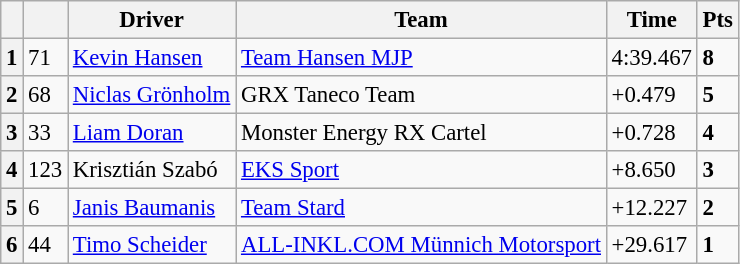<table class="wikitable" style="font-size:95%">
<tr>
<th></th>
<th></th>
<th>Driver</th>
<th>Team</th>
<th>Time</th>
<th>Pts</th>
</tr>
<tr>
<th>1</th>
<td>71</td>
<td> <a href='#'>Kevin Hansen</a></td>
<td><a href='#'>Team Hansen MJP</a></td>
<td>4:39.467</td>
<td><strong>8</strong></td>
</tr>
<tr>
<th>2</th>
<td>68</td>
<td> <a href='#'>Niclas Grönholm</a></td>
<td>GRX Taneco Team</td>
<td>+0.479</td>
<td><strong>5</strong></td>
</tr>
<tr>
<th>3</th>
<td>33</td>
<td> <a href='#'>Liam Doran</a></td>
<td>Monster Energy RX Cartel</td>
<td>+0.728</td>
<td><strong>4</strong></td>
</tr>
<tr>
<th>4</th>
<td>123</td>
<td> Krisztián Szabó</td>
<td><a href='#'>EKS Sport</a></td>
<td>+8.650</td>
<td><strong>3</strong></td>
</tr>
<tr>
<th>5</th>
<td>6</td>
<td> <a href='#'>Janis Baumanis</a></td>
<td><a href='#'>Team Stard</a></td>
<td>+12.227</td>
<td><strong>2</strong></td>
</tr>
<tr>
<th>6</th>
<td>44</td>
<td> <a href='#'>Timo Scheider</a></td>
<td><a href='#'>ALL-INKL.COM Münnich Motorsport</a></td>
<td>+29.617</td>
<td><strong>1</strong></td>
</tr>
</table>
